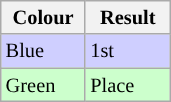<table class="wikitable" style="font-size:85%;">
<tr>
<th scope="col" style="width: 50px;">Colour</th>
<th scope="col" style="width: 50px;">Result</th>
</tr>
<tr>
<td style="background:#CFCFFF;">Blue</td>
<td style="background:#CFCFFF;">1st</td>
</tr>
<tr>
<td style="background:#cfc;">Green</td>
<td style="background:#cfc;">Place</td>
</tr>
</table>
